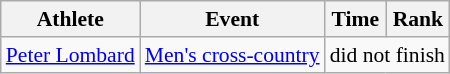<table class="wikitable" style="font-size:90%">
<tr>
<th>Athlete</th>
<th>Event</th>
<th>Time</th>
<th>Rank</th>
</tr>
<tr align=center>
<td align=left><a href='#'>Peter Lombard</a></td>
<td align=left><a href='#'>Men's cross-country</a></td>
<td colspan=2>did not finish</td>
</tr>
</table>
